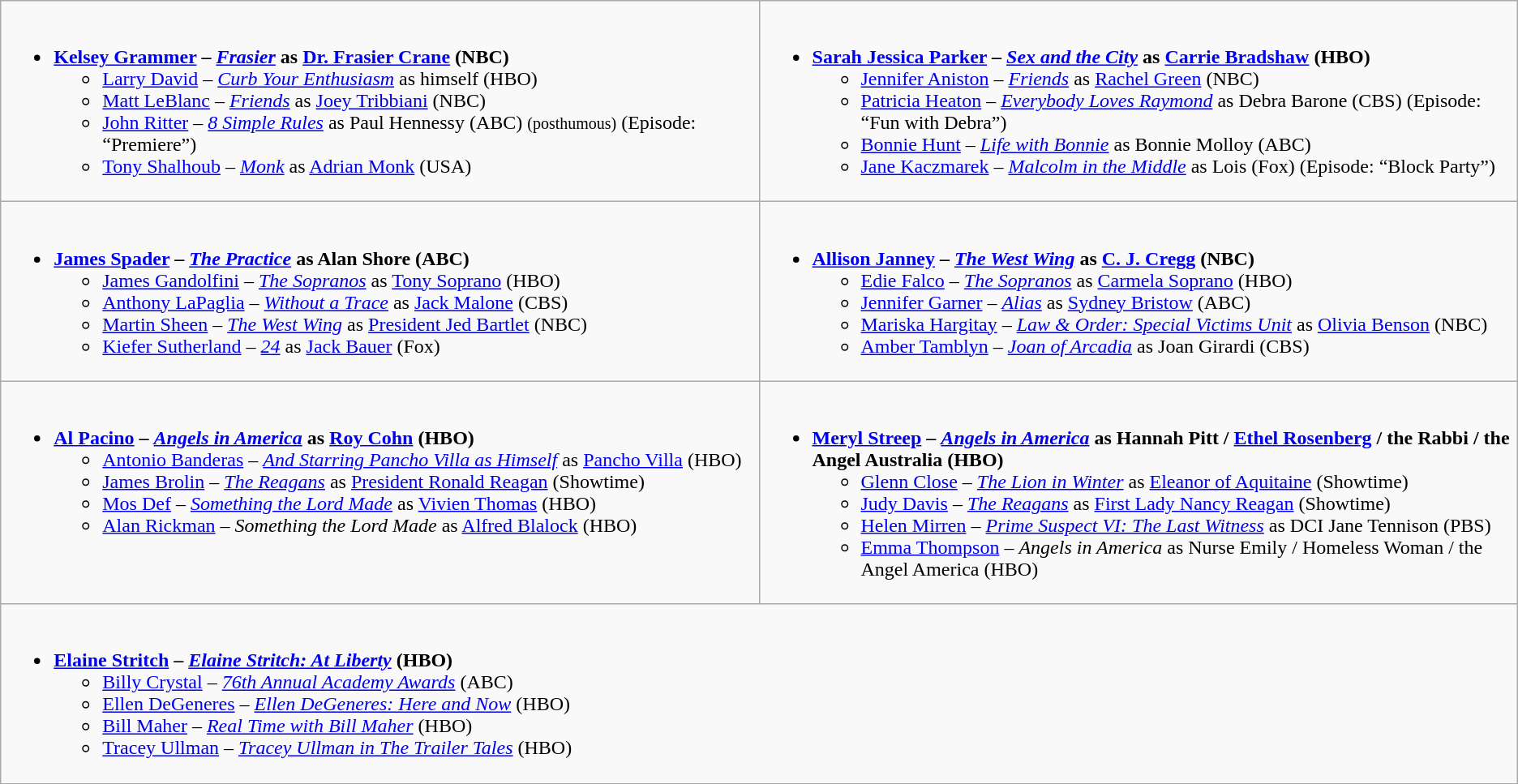<table class="wikitable">
<tr>
<td style="vertical-align:top;" width="50%"><br><ul><li><strong><a href='#'>Kelsey Grammer</a> – <em><a href='#'>Frasier</a></em> as <a href='#'>Dr. Frasier Crane</a> (NBC)</strong><ul><li><a href='#'>Larry David</a> – <em><a href='#'>Curb Your Enthusiasm</a></em> as himself (HBO)</li><li><a href='#'>Matt LeBlanc</a> – <em><a href='#'>Friends</a></em> as <a href='#'>Joey Tribbiani</a> (NBC)</li><li><a href='#'>John Ritter</a> – <em><a href='#'>8 Simple Rules</a></em> as Paul Hennessy (ABC) <small>(posthumous)</small> (Episode: “Premiere”)</li><li><a href='#'>Tony Shalhoub</a> – <em><a href='#'>Monk</a></em> as <a href='#'>Adrian Monk</a> (USA)</li></ul></li></ul></td>
<td style="vertical-align:top;" width="50%"><br><ul><li><strong><a href='#'>Sarah Jessica Parker</a> – <em><a href='#'>Sex and the City</a></em> as <a href='#'>Carrie Bradshaw</a> (HBO)</strong><ul><li><a href='#'>Jennifer Aniston</a> – <em><a href='#'>Friends</a></em> as <a href='#'>Rachel Green</a> (NBC)</li><li><a href='#'>Patricia Heaton</a> – <em><a href='#'>Everybody Loves Raymond</a></em> as Debra Barone (CBS) (Episode: “Fun with Debra”)</li><li><a href='#'>Bonnie Hunt</a> – <em><a href='#'>Life with Bonnie</a></em> as Bonnie Molloy (ABC)</li><li><a href='#'>Jane Kaczmarek</a> – <em><a href='#'>Malcolm in the Middle</a></em> as Lois (Fox) (Episode: “Block Party”)</li></ul></li></ul></td>
</tr>
<tr>
<td style="vertical-align:top;" width="50%"><br><ul><li><strong><a href='#'>James Spader</a> – <em><a href='#'>The Practice</a></em> as Alan Shore (ABC)</strong><ul><li><a href='#'>James Gandolfini</a> – <em><a href='#'>The Sopranos</a></em> as <a href='#'>Tony Soprano</a> (HBO)</li><li><a href='#'>Anthony LaPaglia</a> – <em><a href='#'>Without a Trace</a></em> as <a href='#'>Jack Malone</a> (CBS)</li><li><a href='#'>Martin Sheen</a> – <em><a href='#'>The West Wing</a></em> as <a href='#'>President Jed Bartlet</a> (NBC)</li><li><a href='#'>Kiefer Sutherland</a> – <em><a href='#'>24</a></em> as <a href='#'>Jack Bauer</a> (Fox)</li></ul></li></ul></td>
<td style="vertical-align:top;" width="50%"><br><ul><li><strong><a href='#'>Allison Janney</a> – <em><a href='#'>The West Wing</a></em> as <a href='#'>C. J. Cregg</a> (NBC)</strong><ul><li><a href='#'>Edie Falco</a> – <em><a href='#'>The Sopranos</a></em> as <a href='#'>Carmela Soprano</a> (HBO)</li><li><a href='#'>Jennifer Garner</a> – <em><a href='#'>Alias</a></em> as <a href='#'>Sydney Bristow</a> (ABC)</li><li><a href='#'>Mariska Hargitay</a> – <em><a href='#'>Law & Order: Special Victims Unit</a></em> as <a href='#'>Olivia Benson</a> (NBC)</li><li><a href='#'>Amber Tamblyn</a> – <em><a href='#'>Joan of Arcadia</a></em> as Joan Girardi (CBS)</li></ul></li></ul></td>
</tr>
<tr>
<td style="vertical-align:top;" width="50%"><br><ul><li><strong><a href='#'>Al Pacino</a> – <em><a href='#'>Angels in America</a></em> as <a href='#'>Roy Cohn</a> (HBO)</strong><ul><li><a href='#'>Antonio Banderas</a> – <em><a href='#'>And Starring Pancho Villa as Himself</a></em> as <a href='#'>Pancho Villa</a> (HBO)</li><li><a href='#'>James Brolin</a> – <em><a href='#'>The Reagans</a></em> as <a href='#'>President Ronald Reagan</a> (Showtime)</li><li><a href='#'>Mos Def</a> – <em><a href='#'>Something the Lord Made</a></em> as <a href='#'>Vivien Thomas</a> (HBO)</li><li><a href='#'>Alan Rickman</a> – <em>Something the Lord Made</em> as <a href='#'>Alfred Blalock</a> (HBO)</li></ul></li></ul></td>
<td style="vertical-align:top;" width="50%"><br><ul><li><strong><a href='#'>Meryl Streep</a> – <em><a href='#'>Angels in America</a></em> as Hannah Pitt / <a href='#'>Ethel Rosenberg</a> / the Rabbi / the Angel Australia (HBO)</strong><ul><li><a href='#'>Glenn Close</a> – <em><a href='#'>The Lion in Winter</a></em> as <a href='#'>Eleanor of Aquitaine</a> (Showtime)</li><li><a href='#'>Judy Davis</a> – <em><a href='#'>The Reagans</a></em> as <a href='#'>First Lady Nancy Reagan</a> (Showtime)</li><li><a href='#'>Helen Mirren</a> – <em><a href='#'>Prime Suspect VI: The Last Witness</a></em> as DCI Jane Tennison (PBS)</li><li><a href='#'>Emma Thompson</a> – <em>Angels in America</em> as Nurse Emily / Homeless Woman / the Angel America (HBO)</li></ul></li></ul></td>
</tr>
<tr>
<td style="vertical-align:top;" width="50%" colspan="2"><br><ul><li><strong><a href='#'>Elaine Stritch</a> – <em><a href='#'>Elaine Stritch: At Liberty</a></em> (HBO)</strong><ul><li><a href='#'>Billy Crystal</a> – <em><a href='#'>76th Annual Academy Awards</a></em> (ABC)</li><li><a href='#'>Ellen DeGeneres</a> – <em><a href='#'>Ellen DeGeneres: Here and Now</a></em> (HBO)</li><li><a href='#'>Bill Maher</a> – <em><a href='#'>Real Time with Bill Maher</a></em> (HBO)</li><li><a href='#'>Tracey Ullman</a> – <em><a href='#'>Tracey Ullman in The Trailer Tales</a></em> (HBO)</li></ul></li></ul></td>
</tr>
</table>
